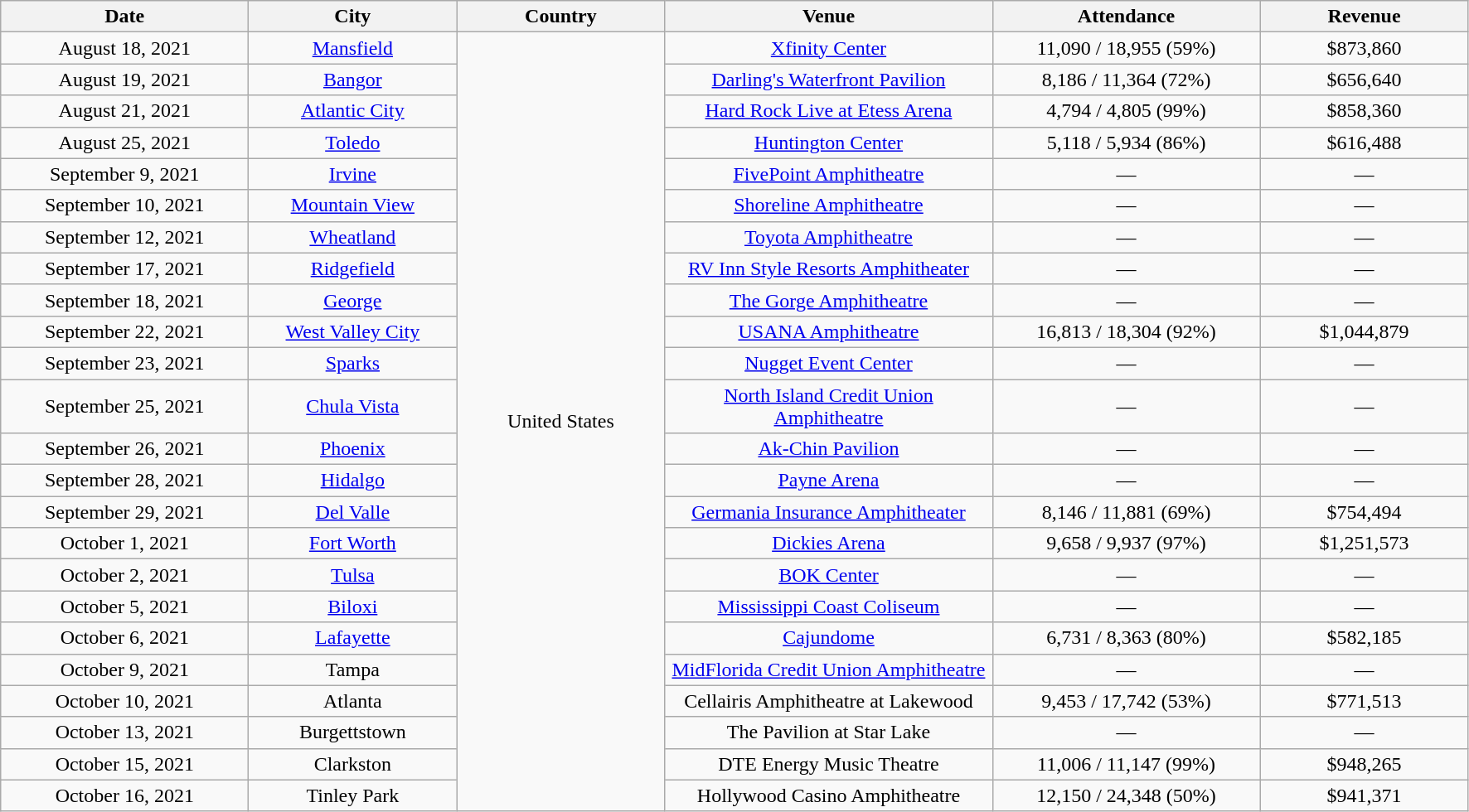<table class="wikitable plainrowheaders" style="text-align:center;">
<tr>
<th scope="col" style="width:12em;">Date</th>
<th scope="col" style="width:10em;">City</th>
<th scope="col" style="width:10em;">Country</th>
<th scope="col" style="width:16em;">Venue</th>
<th scope="col" style="width:13em;">Attendance</th>
<th scope="col" style="width:10em;">Revenue</th>
</tr>
<tr>
<td>August 18, 2021</td>
<td><a href='#'>Mansfield</a></td>
<td rowspan="24">United States</td>
<td><a href='#'>Xfinity Center</a></td>
<td>11,090 / 18,955 (59%)</td>
<td>$873,860</td>
</tr>
<tr>
<td>August 19, 2021</td>
<td><a href='#'>Bangor</a></td>
<td><a href='#'>Darling's Waterfront Pavilion</a></td>
<td>8,186 / 11,364 (72%)</td>
<td>$656,640</td>
</tr>
<tr>
<td>August 21, 2021</td>
<td><a href='#'>Atlantic City</a></td>
<td><a href='#'>Hard Rock Live at Etess Arena</a></td>
<td>4,794 / 4,805 (99%)</td>
<td>$858,360</td>
</tr>
<tr>
<td>August 25, 2021</td>
<td><a href='#'>Toledo</a></td>
<td><a href='#'>Huntington Center</a></td>
<td>5,118 / 5,934 (86%)</td>
<td>$616,488</td>
</tr>
<tr>
<td>September 9, 2021</td>
<td><a href='#'>Irvine</a></td>
<td><a href='#'>FivePoint Amphitheatre</a></td>
<td>—</td>
<td>—</td>
</tr>
<tr>
<td>September 10, 2021</td>
<td><a href='#'>Mountain View</a></td>
<td><a href='#'>Shoreline Amphitheatre</a></td>
<td>—</td>
<td>—</td>
</tr>
<tr>
<td>September 12, 2021</td>
<td><a href='#'>Wheatland</a></td>
<td><a href='#'>Toyota Amphitheatre</a></td>
<td>—</td>
<td>—</td>
</tr>
<tr>
<td>September 17, 2021</td>
<td><a href='#'>Ridgefield</a></td>
<td><a href='#'>RV Inn Style Resorts Amphitheater</a></td>
<td>—</td>
<td>—</td>
</tr>
<tr>
<td>September 18, 2021</td>
<td><a href='#'>George</a></td>
<td><a href='#'>The Gorge Amphitheatre</a></td>
<td>—</td>
<td>—</td>
</tr>
<tr>
<td>September 22, 2021</td>
<td><a href='#'>West Valley City</a></td>
<td><a href='#'>USANA Amphitheatre</a></td>
<td>16,813 / 18,304 (92%)</td>
<td>$1,044,879</td>
</tr>
<tr>
<td>September 23, 2021</td>
<td><a href='#'>Sparks</a></td>
<td><a href='#'>Nugget Event Center</a></td>
<td>—</td>
<td>—</td>
</tr>
<tr>
<td>September 25, 2021</td>
<td><a href='#'>Chula Vista</a></td>
<td><a href='#'>North Island Credit Union Amphitheatre</a></td>
<td>—</td>
<td>—</td>
</tr>
<tr>
<td>September 26, 2021</td>
<td><a href='#'>Phoenix</a></td>
<td><a href='#'>Ak-Chin Pavilion</a></td>
<td>—</td>
<td>—</td>
</tr>
<tr>
<td>September 28, 2021</td>
<td><a href='#'>Hidalgo</a></td>
<td><a href='#'>Payne Arena</a></td>
<td>—</td>
<td>—</td>
</tr>
<tr>
<td>September 29, 2021</td>
<td><a href='#'>Del Valle</a></td>
<td><a href='#'>Germania Insurance Amphitheater</a></td>
<td>8,146 / 11,881 (69%)</td>
<td>$754,494</td>
</tr>
<tr>
<td>October 1, 2021</td>
<td><a href='#'>Fort Worth</a></td>
<td><a href='#'>Dickies Arena</a></td>
<td>9,658 / 9,937 (97%)</td>
<td>$1,251,573</td>
</tr>
<tr>
<td>October 2, 2021</td>
<td><a href='#'>Tulsa</a></td>
<td><a href='#'>BOK Center</a></td>
<td>—</td>
<td>—</td>
</tr>
<tr>
<td>October 5, 2021</td>
<td><a href='#'>Biloxi</a></td>
<td><a href='#'>Mississippi Coast Coliseum</a></td>
<td>—</td>
<td>—</td>
</tr>
<tr>
<td>October 6, 2021</td>
<td><a href='#'>Lafayette</a></td>
<td><a href='#'>Cajundome</a></td>
<td>6,731 / 8,363 (80%)</td>
<td>$582,185</td>
</tr>
<tr>
<td>October 9, 2021</td>
<td>Tampa</td>
<td><a href='#'>MidFlorida Credit Union Amphitheatre</a></td>
<td>—</td>
<td>—</td>
</tr>
<tr>
<td>October 10, 2021</td>
<td>Atlanta</td>
<td>Cellairis Amphitheatre at Lakewood</td>
<td>9,453 / 17,742 (53%)</td>
<td>$771,513</td>
</tr>
<tr>
<td>October 13, 2021</td>
<td>Burgettstown</td>
<td>The Pavilion at Star Lake</td>
<td>—</td>
<td>—</td>
</tr>
<tr>
<td>October 15, 2021</td>
<td>Clarkston</td>
<td>DTE Energy Music Theatre</td>
<td>11,006 / 11,147 (99%)</td>
<td>$948,265</td>
</tr>
<tr>
<td>October 16, 2021</td>
<td>Tinley Park</td>
<td>Hollywood Casino Amphitheatre</td>
<td>12,150 / 24,348 (50%)</td>
<td>$941,371</td>
</tr>
</table>
